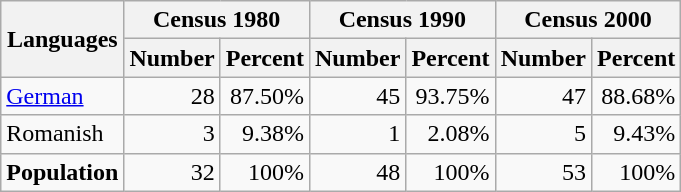<table class="wikitable">
<tr ---->
<th rowspan="2">Languages</th>
<th colspan="2">Census 1980</th>
<th colspan="2">Census 1990</th>
<th colspan="2">Census 2000</th>
</tr>
<tr ---->
<th>Number</th>
<th>Percent</th>
<th>Number</th>
<th>Percent</th>
<th>Number</th>
<th>Percent</th>
</tr>
<tr ---->
<td><a href='#'>German</a></td>
<td align=right>28</td>
<td align=right>87.50%</td>
<td align=right>45</td>
<td align=right>93.75%</td>
<td align=right>47</td>
<td align=right>88.68%</td>
</tr>
<tr ---->
<td>Romanish</td>
<td align=right>3</td>
<td align=right>9.38%</td>
<td align=right>1</td>
<td align=right>2.08%</td>
<td align=right>5</td>
<td align=right>9.43%</td>
</tr>
<tr>
<td><strong>Population</strong></td>
<td align=right>32</td>
<td align=right>100%</td>
<td align=right>48</td>
<td align=right>100%</td>
<td align=right>53</td>
<td align=right>100%</td>
</tr>
</table>
